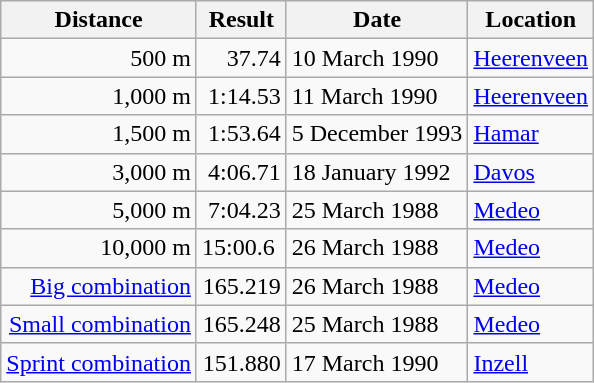<table class="wikitable">
<tr>
<th>Distance</th>
<th>Result</th>
<th>Date</th>
<th>Location</th>
</tr>
<tr align="right">
<td>500 m</td>
<td>37.74</td>
<td align="left">10 March 1990</td>
<td align="left"><a href='#'>Heerenveen</a></td>
</tr>
<tr align="right">
<td>1,000 m</td>
<td>1:14.53</td>
<td align="left">11 March 1990</td>
<td align="left"><a href='#'>Heerenveen</a></td>
</tr>
<tr align="right">
<td>1,500 m</td>
<td>1:53.64</td>
<td align="left">5 December 1993</td>
<td align="left"><a href='#'>Hamar</a></td>
</tr>
<tr align="right">
<td>3,000 m</td>
<td>4:06.71</td>
<td align="left">18 January 1992</td>
<td align="left"><a href='#'>Davos</a></td>
</tr>
<tr align="right">
<td>5,000 m</td>
<td>7:04.23</td>
<td align="left">25 March 1988</td>
<td align="left"><a href='#'>Medeo</a></td>
</tr>
<tr align="right">
<td>10,000 m</td>
<td>15:00.6 </td>
<td align="left">26 March 1988</td>
<td align="left"><a href='#'>Medeo</a></td>
</tr>
<tr align="right">
<td><a href='#'>Big combination</a></td>
<td>165.219</td>
<td align="left">26 March 1988</td>
<td align="left"><a href='#'>Medeo</a></td>
</tr>
<tr align="right">
<td><a href='#'>Small combination</a></td>
<td>165.248</td>
<td align="left">25 March 1988</td>
<td align="left"><a href='#'>Medeo</a></td>
</tr>
<tr align="right">
<td><a href='#'>Sprint combination</a></td>
<td>151.880</td>
<td align="left">17 March 1990</td>
<td align="left"><a href='#'>Inzell</a></td>
</tr>
</table>
